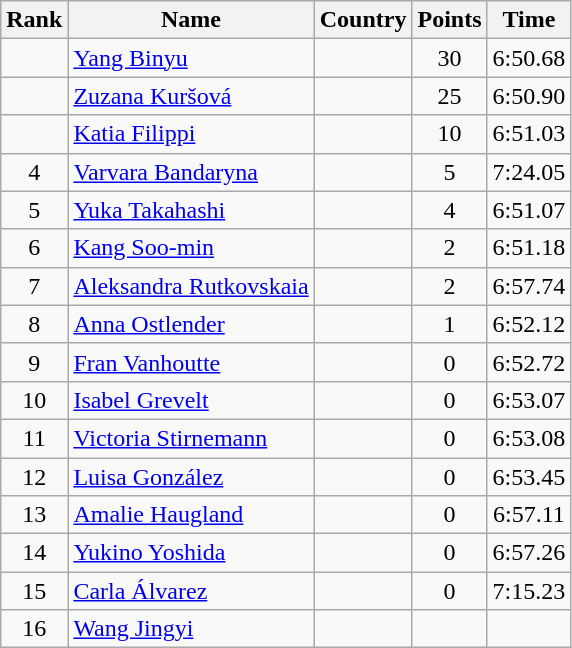<table class="wikitable sortable" style="text-align:center">
<tr>
<th>Rank</th>
<th>Name</th>
<th>Country</th>
<th>Points</th>
<th>Time</th>
</tr>
<tr>
<td></td>
<td align=left><a href='#'>Yang Binyu</a></td>
<td align=left></td>
<td>30</td>
<td>6:50.68</td>
</tr>
<tr>
<td></td>
<td align=left><a href='#'>Zuzana Kuršová</a></td>
<td align=left></td>
<td>25</td>
<td>6:50.90</td>
</tr>
<tr>
<td></td>
<td align=left><a href='#'>Katia Filippi</a></td>
<td align=left></td>
<td>10</td>
<td>6:51.03</td>
</tr>
<tr>
<td>4</td>
<td align=left><a href='#'>Varvara Bandaryna</a></td>
<td align=left></td>
<td>5</td>
<td>7:24.05</td>
</tr>
<tr>
<td>5</td>
<td align=left><a href='#'>Yuka Takahashi</a></td>
<td align=left></td>
<td>4</td>
<td>6:51.07</td>
</tr>
<tr>
<td>6</td>
<td align=left><a href='#'>Kang Soo-min</a></td>
<td align=left></td>
<td>2</td>
<td>6:51.18</td>
</tr>
<tr>
<td>7</td>
<td align=left><a href='#'>Aleksandra Rutkovskaia</a></td>
<td align=left></td>
<td>2</td>
<td>6:57.74</td>
</tr>
<tr>
<td>8</td>
<td align=left><a href='#'>Anna Ostlender</a></td>
<td align=left></td>
<td>1</td>
<td>6:52.12</td>
</tr>
<tr>
<td>9</td>
<td align=left><a href='#'>Fran Vanhoutte</a></td>
<td align=left></td>
<td>0</td>
<td>6:52.72</td>
</tr>
<tr>
<td>10</td>
<td align=left><a href='#'>Isabel Grevelt</a></td>
<td align=left></td>
<td>0</td>
<td>6:53.07</td>
</tr>
<tr>
<td>11</td>
<td align=left><a href='#'>Victoria Stirnemann</a></td>
<td align=left></td>
<td>0</td>
<td>6:53.08</td>
</tr>
<tr>
<td>12</td>
<td align=left><a href='#'>Luisa González</a></td>
<td align=left></td>
<td>0</td>
<td>6:53.45</td>
</tr>
<tr>
<td>13</td>
<td align=left><a href='#'>Amalie Haugland</a></td>
<td align=left></td>
<td>0</td>
<td>6:57.11</td>
</tr>
<tr>
<td>14</td>
<td align=left><a href='#'>Yukino Yoshida</a></td>
<td align=left></td>
<td>0</td>
<td>6:57.26</td>
</tr>
<tr>
<td>15</td>
<td align=left><a href='#'>Carla Álvarez</a></td>
<td align=left></td>
<td>0</td>
<td>7:15.23</td>
</tr>
<tr>
<td>16</td>
<td align=left><a href='#'>Wang Jingyi</a></td>
<td align=left></td>
<td></td>
<td></td>
</tr>
</table>
